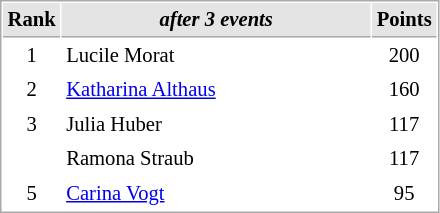<table cellspacing="1" cellpadding="3" style="border:1px solid #AAAAAA;font-size:86%">
<tr bgcolor="#E4E4E4">
<th style="border-bottom:1px solid #AAAAAA" width=10>Rank</th>
<th style="border-bottom:1px solid #AAAAAA" width=200><em>after 3 events</em></th>
<th style="border-bottom:1px solid #AAAAAA" width=20>Points</th>
</tr>
<tr>
<td align=center>1</td>
<td> Lucile Morat</td>
<td align=center>200</td>
</tr>
<tr>
<td align=center>2</td>
<td> <a href='#'>Katharina Althaus</a></td>
<td align=center>160</td>
</tr>
<tr>
<td align=center>3</td>
<td> Julia Huber</td>
<td align=center>117</td>
</tr>
<tr>
<td align=center></td>
<td> Ramona Straub</td>
<td align=center>117</td>
</tr>
<tr>
<td align=center>5</td>
<td> <a href='#'>Carina Vogt</a></td>
<td align=center>95</td>
</tr>
</table>
